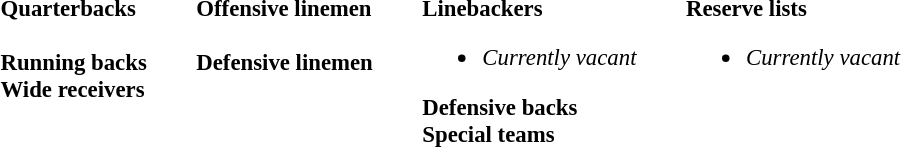<table class="toccolours" style="text-align: left;">
<tr>
<td style="font-size: 95%;vertical-align:top;"><strong>Quarterbacks</strong><br>
<br><strong>Running backs</strong>
<br><strong>Wide receivers</strong>
</td>
<td style="width: 25px;"></td>
<td style="font-size: 95%;vertical-align:top;"><strong>Offensive linemen</strong><br><br><strong>Defensive linemen</strong>

</td>
<td style="width: 25px;"></td>
<td style="font-size: 95%;vertical-align:top;"><strong>Linebackers</strong><br><ul><li><em>Currently vacant</em></li></ul><strong>Defensive backs</strong>
<br><strong>Special teams</strong>

</td>
<td style="width: 25px;"></td>
<td style="font-size: 95%;vertical-align:top;"><strong>Reserve lists</strong><br><ul><li><em>Currently vacant</em></li></ul></td>
</tr>
<tr>
</tr>
</table>
